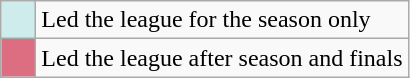<table class="wikitable">
<tr>
<td style="background:#CFECEC; width:1em"></td>
<td>Led the league for the season only</td>
</tr>
<tr>
<td style="background:#DD6E81; width:1em"></td>
<td>Led the league after season and finals</td>
</tr>
</table>
